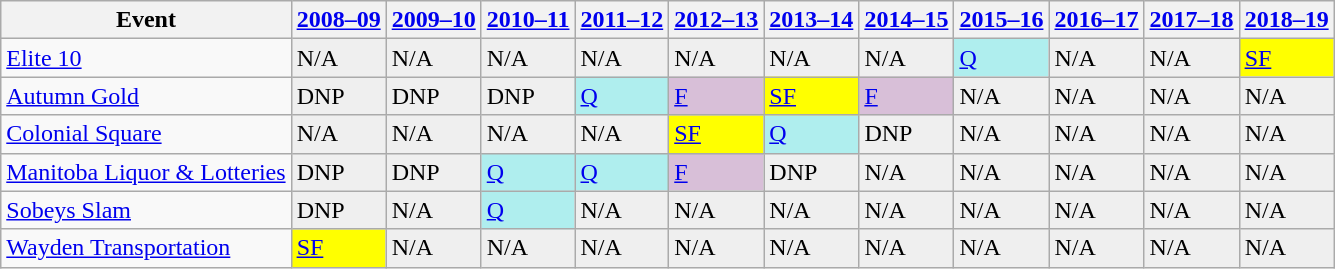<table class="wikitable">
<tr>
<th>Event</th>
<th><a href='#'>2008–09</a></th>
<th><a href='#'>2009–10</a></th>
<th><a href='#'>2010–11</a></th>
<th><a href='#'>2011–12</a></th>
<th><a href='#'>2012–13</a></th>
<th><a href='#'>2013–14</a></th>
<th><a href='#'>2014–15</a></th>
<th><a href='#'>2015–16</a></th>
<th><a href='#'>2016–17</a></th>
<th><a href='#'>2017–18</a></th>
<th><a href='#'>2018–19</a></th>
</tr>
<tr>
<td><a href='#'>Elite 10</a></td>
<td style="background:#EFEFEF;">N/A</td>
<td style="background:#EFEFEF;">N/A</td>
<td style="background:#EFEFEF;">N/A</td>
<td style="background:#EFEFEF;">N/A</td>
<td style="background:#EFEFEF;">N/A</td>
<td style="background:#EFEFEF;">N/A</td>
<td style="background:#EFEFEF;">N/A</td>
<td style="background:#afeeee;"><a href='#'>Q</a></td>
<td style="background:#EFEFEF;">N/A</td>
<td style="background:#EFEFEF;">N/A</td>
<td style="background:yellow;"><a href='#'>SF</a></td>
</tr>
<tr>
<td><a href='#'>Autumn Gold</a></td>
<td style="background:#EFEFEF;">DNP</td>
<td style="background:#EFEFEF;">DNP</td>
<td style="background:#EFEFEF;">DNP</td>
<td style="background:#afeeee;"><a href='#'>Q</a></td>
<td style="background:thistle;"><a href='#'>F</a></td>
<td style="background:yellow;"><a href='#'>SF</a></td>
<td style="background:thistle;"><a href='#'>F</a></td>
<td style="background:#EFEFEF;">N/A</td>
<td style="background:#EFEFEF;">N/A</td>
<td style="background:#EFEFEF;">N/A</td>
<td style="background:#EFEFEF;">N/A</td>
</tr>
<tr>
<td><a href='#'>Colonial Square</a></td>
<td style="background:#EFEFEF;">N/A</td>
<td style="background:#EFEFEF;">N/A</td>
<td style="background:#EFEFEF;">N/A</td>
<td style="background:#EFEFEF;">N/A</td>
<td style="background:yellow;"><a href='#'>SF</a></td>
<td style="background:#afeeee;"><a href='#'>Q</a></td>
<td style="background:#EFEFEF;">DNP</td>
<td style="background:#EFEFEF;">N/A</td>
<td style="background:#EFEFEF;">N/A</td>
<td style="background:#EFEFEF;">N/A</td>
<td style="background:#EFEFEF;">N/A</td>
</tr>
<tr>
<td><a href='#'>Manitoba Liquor & Lotteries</a></td>
<td style="background:#EFEFEF;">DNP</td>
<td style="background:#EFEFEF;">DNP</td>
<td style="background:#afeeee;"><a href='#'>Q</a></td>
<td style="background:#afeeee;"><a href='#'>Q</a></td>
<td style="background:thistle;"><a href='#'>F</a></td>
<td style="background:#EFEFEF;">DNP</td>
<td style="background:#EFEFEF;">N/A</td>
<td style="background:#EFEFEF;">N/A</td>
<td style="background:#EFEFEF;">N/A</td>
<td style="background:#EFEFEF;">N/A</td>
<td style="background:#EFEFEF;">N/A</td>
</tr>
<tr>
<td><a href='#'>Sobeys Slam</a></td>
<td style="background:#EFEFEF;">DNP</td>
<td style="background:#EFEFEF;">N/A</td>
<td style="background:#afeeee;"><a href='#'>Q</a></td>
<td style="background:#EFEFEF;">N/A</td>
<td style="background:#EFEFEF;">N/A</td>
<td style="background:#EFEFEF;">N/A</td>
<td style="background:#EFEFEF;">N/A</td>
<td style="background:#EFEFEF;">N/A</td>
<td style="background:#EFEFEF;">N/A</td>
<td style="background:#EFEFEF;">N/A</td>
<td style="background:#EFEFEF;">N/A</td>
</tr>
<tr>
<td><a href='#'>Wayden Transportation</a></td>
<td style="background:yellow;"><a href='#'>SF</a></td>
<td style="background:#EFEFEF;">N/A</td>
<td style="background:#EFEFEF;">N/A</td>
<td style="background:#EFEFEF;">N/A</td>
<td style="background:#EFEFEF;">N/A</td>
<td style="background:#EFEFEF;">N/A</td>
<td style="background:#EFEFEF;">N/A</td>
<td style="background:#EFEFEF;">N/A</td>
<td style="background:#EFEFEF;">N/A</td>
<td style="background:#EFEFEF;">N/A</td>
<td style="background:#EFEFEF;">N/A</td>
</tr>
</table>
